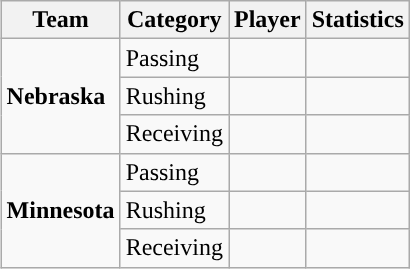<table class="wikitable" style="float: right;">
<tr>
<th>Team</th>
<th>Category</th>
<th>Player</th>
<th>Statistics</th>
</tr>
<tr>
<td rowspan=3><strong>Nebraska</strong></td>
<td>Passing</td>
<td></td>
<td></td>
</tr>
<tr>
<td>Rushing</td>
<td></td>
<td></td>
</tr>
<tr>
<td>Receiving</td>
<td></td>
<td></td>
</tr>
<tr>
<td rowspan=3><strong>Minnesota</strong></td>
<td>Passing</td>
<td></td>
<td></td>
</tr>
<tr>
<td>Rushing</td>
<td></td>
<td></td>
</tr>
<tr>
<td>Receiving</td>
<td></td>
<td></td>
</tr>
</table>
